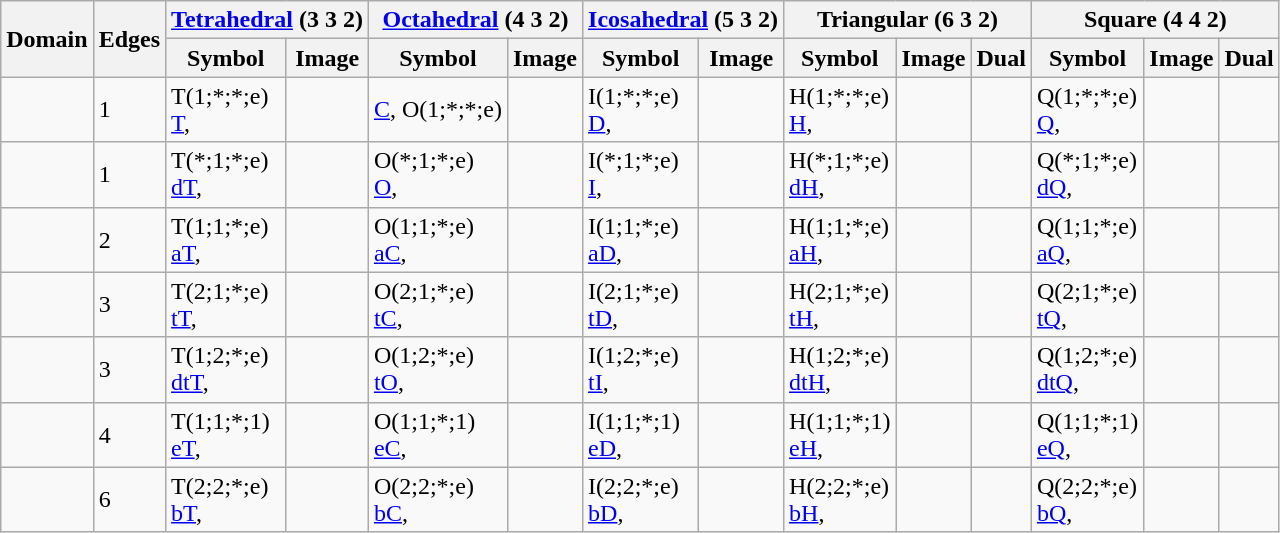<table class=wikitable>
<tr>
<th rowspan=2>Domain</th>
<th rowspan=2>Edges</th>
<th colspan=2><a href='#'>Tetrahedral</a> (3 3 2)</th>
<th colspan=2><a href='#'>Octahedral</a> (4 3 2)</th>
<th colspan=2><a href='#'>Icosahedral</a> (5 3 2)</th>
<th colspan="3">Triangular (6 3 2)</th>
<th colspan="3">Square (4 4 2)</th>
</tr>
<tr>
<th>Symbol</th>
<th>Image</th>
<th>Symbol</th>
<th>Image</th>
<th>Symbol</th>
<th>Image</th>
<th>Symbol</th>
<th>Image</th>
<th>Dual</th>
<th>Symbol</th>
<th>Image</th>
<th>Dual</th>
</tr>
<tr>
<td></td>
<td>1</td>
<td>T(1;*;*;e)<br><a href='#'>T</a>, </td>
<td></td>
<td><a href='#'>C</a>, O(1;*;*;e)<br></td>
<td></td>
<td>I(1;*;*;e)<br><a href='#'>D</a>, </td>
<td></td>
<td>H(1;*;*;e)<br><a href='#'>H</a>, </td>
<td></td>
<td></td>
<td>Q(1;*;*;e)<br><a href='#'>Q</a>, </td>
<td></td>
<td></td>
</tr>
<tr>
<td></td>
<td>1</td>
<td>T(*;1;*;e)<br><a href='#'>dT</a>, </td>
<td></td>
<td>O(*;1;*;e)<br><a href='#'>O</a>, </td>
<td></td>
<td>I(*;1;*;e)<br><a href='#'>I</a>, </td>
<td></td>
<td>H(*;1;*;e)<br><a href='#'>dH</a>, </td>
<td></td>
<td></td>
<td>Q(*;1;*;e)<br><a href='#'>dQ</a>, </td>
<td></td>
<td></td>
</tr>
<tr>
<td></td>
<td>2</td>
<td>T(1;1;*;e)<br><a href='#'>aT</a>, </td>
<td></td>
<td>O(1;1;*;e)<br><a href='#'>aC</a>, </td>
<td></td>
<td>I(1;1;*;e)<br><a href='#'>aD</a>, </td>
<td></td>
<td>H(1;1;*;e)<br><a href='#'>aH</a>, </td>
<td></td>
<td></td>
<td>Q(1;1;*;e)<br><a href='#'>aQ</a>, </td>
<td></td>
<td></td>
</tr>
<tr>
<td></td>
<td>3</td>
<td>T(2;1;*;e)<br><a href='#'>tT</a>, </td>
<td></td>
<td>O(2;1;*;e)<br><a href='#'>tC</a>, </td>
<td></td>
<td>I(2;1;*;e)<br><a href='#'>tD</a>, </td>
<td></td>
<td>H(2;1;*;e)<br><a href='#'>tH</a>, </td>
<td></td>
<td></td>
<td>Q(2;1;*;e)<br><a href='#'>tQ</a>, </td>
<td></td>
<td></td>
</tr>
<tr>
<td></td>
<td>3</td>
<td>T(1;2;*;e)<br><a href='#'>dtT</a>, </td>
<td></td>
<td>O(1;2;*;e)<br><a href='#'>tO</a>, </td>
<td></td>
<td>I(1;2;*;e)<br><a href='#'>tI</a>, </td>
<td></td>
<td>H(1;2;*;e)<br><a href='#'>dtH</a>, </td>
<td></td>
<td></td>
<td>Q(1;2;*;e)<br><a href='#'>dtQ</a>, </td>
<td></td>
<td></td>
</tr>
<tr>
<td></td>
<td>4</td>
<td>T(1;1;*;1)<br><a href='#'>eT</a>, </td>
<td></td>
<td>O(1;1;*;1)<br><a href='#'>eC</a>, </td>
<td></td>
<td>I(1;1;*;1)<br><a href='#'>eD</a>, </td>
<td></td>
<td>H(1;1;*;1)<br><a href='#'>eH</a>, </td>
<td></td>
<td></td>
<td>Q(1;1;*;1)<br><a href='#'>eQ</a>, </td>
<td></td>
<td></td>
</tr>
<tr>
<td></td>
<td>6</td>
<td>T(2;2;*;e)<br><a href='#'>bT</a>, </td>
<td></td>
<td>O(2;2;*;e)<br><a href='#'>bC</a>, </td>
<td></td>
<td>I(2;2;*;e)<br><a href='#'>bD</a>, </td>
<td></td>
<td>H(2;2;*;e)<br><a href='#'>bH</a>, </td>
<td></td>
<td></td>
<td>Q(2;2;*;e)<br><a href='#'>bQ</a>, </td>
<td></td>
<td></td>
</tr>
</table>
